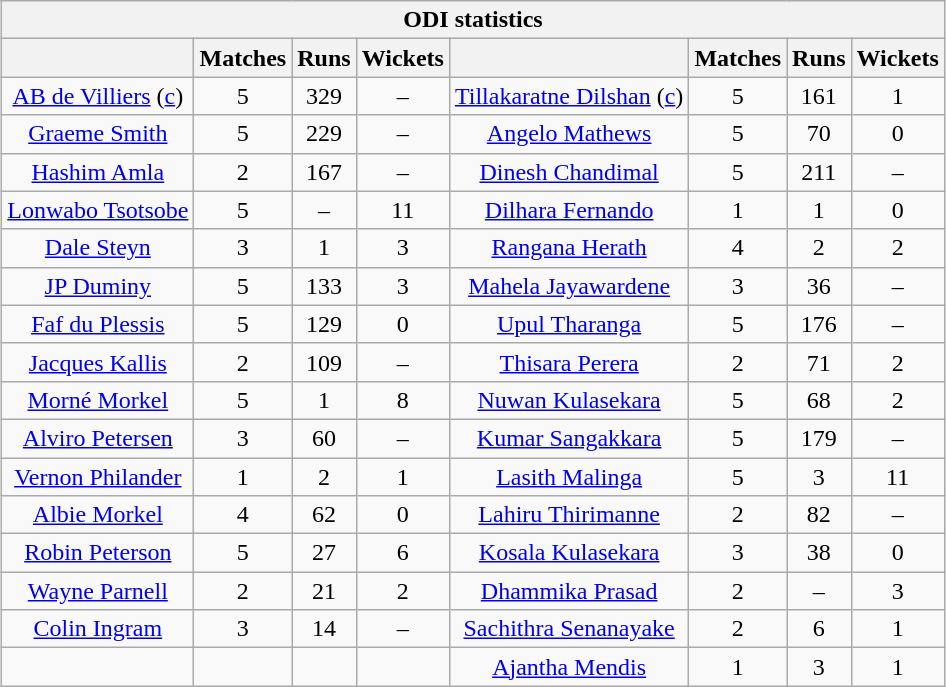<table class="wikitable sortable" style="text-align:center; margin:auto">
<tr>
<th colspan=8>ODI statistics</th>
</tr>
<tr>
<th></th>
<th>Matches</th>
<th>Runs</th>
<th>Wickets</th>
<th></th>
<th>Matches</th>
<th>Runs</th>
<th>Wickets</th>
</tr>
<tr>
<td><a href='#'>AB de Villiers</a> (<a href='#'>c</a>)</td>
<td>5</td>
<td>329</td>
<td>–</td>
<td><a href='#'>Tillakaratne Dilshan</a> (<a href='#'>c</a>)</td>
<td>5</td>
<td>161</td>
<td>1</td>
</tr>
<tr>
<td><a href='#'>Graeme Smith</a></td>
<td>5</td>
<td>229</td>
<td>–</td>
<td><a href='#'>Angelo Mathews</a></td>
<td>5</td>
<td>70</td>
<td>0</td>
</tr>
<tr>
<td><a href='#'>Hashim Amla</a></td>
<td>2</td>
<td>167</td>
<td>–</td>
<td><a href='#'>Dinesh Chandimal</a></td>
<td>5</td>
<td>211</td>
<td>–</td>
</tr>
<tr>
<td><a href='#'>Lonwabo Tsotsobe</a></td>
<td>5</td>
<td>–</td>
<td>11</td>
<td><a href='#'>Dilhara Fernando</a></td>
<td>1</td>
<td>1</td>
<td>0</td>
</tr>
<tr>
<td><a href='#'>Dale Steyn</a></td>
<td>3</td>
<td>1</td>
<td>3</td>
<td><a href='#'>Rangana Herath</a></td>
<td>4</td>
<td>2</td>
<td>2</td>
</tr>
<tr>
<td><a href='#'>JP Duminy</a></td>
<td>5</td>
<td>133</td>
<td>3</td>
<td><a href='#'>Mahela Jayawardene</a></td>
<td>3</td>
<td>36</td>
<td>–</td>
</tr>
<tr>
<td><a href='#'>Faf du Plessis</a></td>
<td>5</td>
<td>129</td>
<td>0</td>
<td><a href='#'>Upul Tharanga</a></td>
<td>5</td>
<td>176</td>
<td>–</td>
</tr>
<tr>
<td><a href='#'>Jacques Kallis</a></td>
<td>2</td>
<td>109</td>
<td>–</td>
<td><a href='#'>Thisara Perera</a></td>
<td>2</td>
<td>71</td>
<td>2</td>
</tr>
<tr>
<td><a href='#'>Morné Morkel</a></td>
<td>5</td>
<td>1</td>
<td>8</td>
<td><a href='#'>Nuwan Kulasekara</a></td>
<td>5</td>
<td>68</td>
<td>2</td>
</tr>
<tr>
<td><a href='#'>Alviro Petersen</a></td>
<td>3</td>
<td>60</td>
<td>–</td>
<td><a href='#'>Kumar Sangakkara</a></td>
<td>5</td>
<td>179</td>
<td>–</td>
</tr>
<tr>
<td><a href='#'>Vernon Philander</a></td>
<td>1</td>
<td>2</td>
<td>1</td>
<td><a href='#'>Lasith Malinga</a></td>
<td>5</td>
<td>3</td>
<td>11</td>
</tr>
<tr>
<td><a href='#'>Albie Morkel</a></td>
<td>4</td>
<td>62</td>
<td>0</td>
<td><a href='#'>Lahiru Thirimanne</a></td>
<td>2</td>
<td>82</td>
<td>–</td>
</tr>
<tr>
<td><a href='#'>Robin Peterson</a></td>
<td>5</td>
<td>27</td>
<td>6</td>
<td><a href='#'>Kosala Kulasekara</a></td>
<td>3</td>
<td>38</td>
<td>0</td>
</tr>
<tr>
<td><a href='#'>Wayne Parnell</a></td>
<td>2</td>
<td>21</td>
<td>2</td>
<td><a href='#'>Dhammika Prasad</a></td>
<td>2</td>
<td>–</td>
<td>3</td>
</tr>
<tr>
<td><a href='#'>Colin Ingram</a></td>
<td>3</td>
<td>14</td>
<td>–</td>
<td><a href='#'>Sachithra Senanayake</a></td>
<td>2</td>
<td>6</td>
<td>1</td>
</tr>
<tr>
<td></td>
<td></td>
<td></td>
<td></td>
<td><a href='#'>Ajantha Mendis</a></td>
<td>1</td>
<td>3</td>
<td>1</td>
</tr>
</table>
